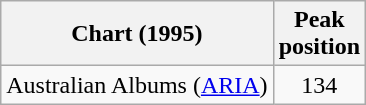<table class="wikitable sortable">
<tr>
<th>Chart (1995)</th>
<th>Peak<br>position</th>
</tr>
<tr>
<td>Australian Albums (<a href='#'>ARIA</a>)</td>
<td align="center">134</td>
</tr>
</table>
